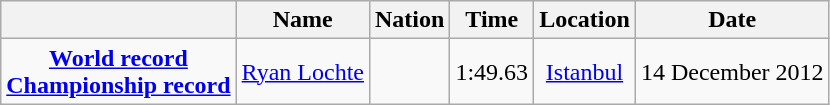<table class=wikitable style=text-align:center>
<tr>
<th></th>
<th>Name</th>
<th>Nation</th>
<th>Time</th>
<th>Location</th>
<th>Date</th>
</tr>
<tr>
<td><strong><a href='#'>World record</a><br><a href='#'>Championship record</a></strong></td>
<td align=left><a href='#'>Ryan Lochte</a></td>
<td align=left></td>
<td align=left>1:49.63</td>
<td><a href='#'>Istanbul</a></td>
<td>14 December 2012</td>
</tr>
</table>
